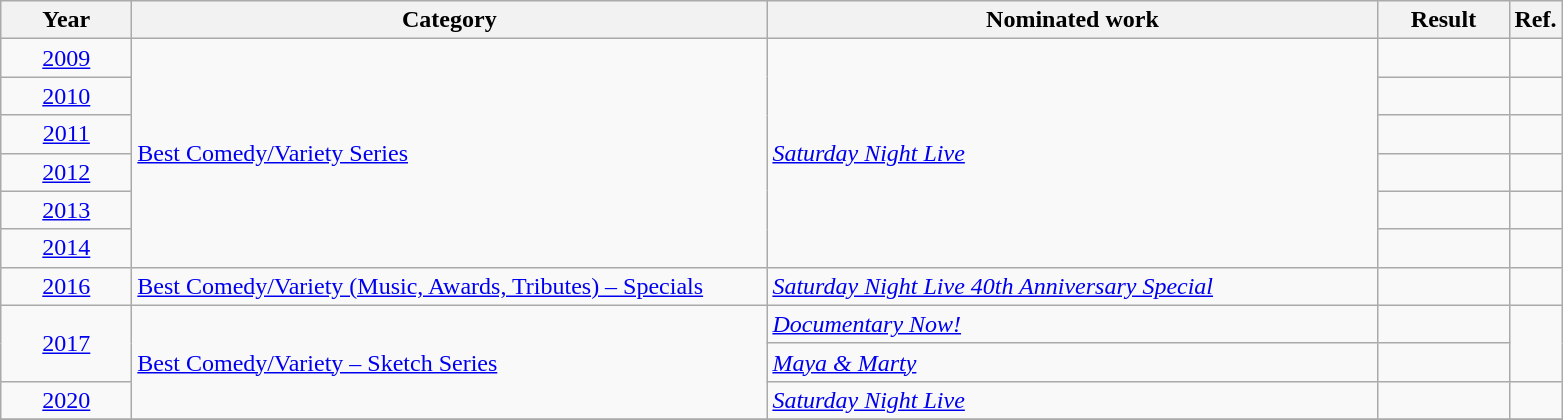<table class=wikitable>
<tr>
<th scope="col" style="width:5em;">Year</th>
<th scope="col" style="width:26em;">Category</th>
<th scope="col" style="width:25em;">Nominated work</th>
<th scope="col" style="width:5em;">Result</th>
<th>Ref.</th>
</tr>
<tr>
<td style="text-align:center;"><a href='#'>2009</a></td>
<td rowspan=6><a href='#'>Best Comedy/Variety Series</a></td>
<td rowspan=6><em><a href='#'>Saturday Night Live</a></em></td>
<td></td>
<td></td>
</tr>
<tr>
<td style="text-align:center;"><a href='#'>2010</a></td>
<td></td>
<td></td>
</tr>
<tr>
<td style="text-align:center;"><a href='#'>2011</a></td>
<td></td>
<td></td>
</tr>
<tr>
<td style="text-align:center;"><a href='#'>2012</a></td>
<td></td>
<td></td>
</tr>
<tr>
<td style="text-align:center;"><a href='#'>2013</a></td>
<td></td>
<td></td>
</tr>
<tr>
<td style="text-align:center;"><a href='#'>2014</a></td>
<td></td>
<td></td>
</tr>
<tr>
<td style="text-align:center;"><a href='#'>2016</a></td>
<td><a href='#'>Best Comedy/Variety (Music, Awards, Tributes) – Specials</a></td>
<td><em><a href='#'>Saturday Night Live 40th Anniversary Special</a></em></td>
<td></td>
<td></td>
</tr>
<tr>
<td style="text-align:center;", rowspan=2><a href='#'>2017</a></td>
<td rowspan=3><a href='#'>Best Comedy/Variety – Sketch Series</a></td>
<td><em><a href='#'>Documentary Now!</a></em></td>
<td></td>
<td rowspan=2></td>
</tr>
<tr>
<td><em><a href='#'>Maya & Marty</a></em></td>
<td></td>
</tr>
<tr>
<td style="text-align:center;"><a href='#'>2020</a></td>
<td><em><a href='#'>Saturday Night Live</a></em></td>
<td></td>
<td></td>
</tr>
<tr>
</tr>
</table>
